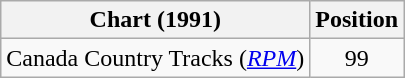<table class="wikitable sortable">
<tr>
<th scope="col">Chart (1991)</th>
<th scope="col">Position</th>
</tr>
<tr>
<td>Canada Country Tracks (<em><a href='#'>RPM</a></em>)</td>
<td align="center">99</td>
</tr>
</table>
